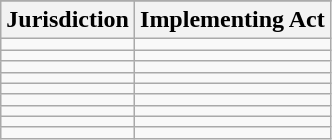<table class = "wikitable">
<tr>
</tr>
<tr>
<th>Jurisdiction</th>
<th>Implementing Act</th>
</tr>
<tr valign = "top">
<td></td>
<td></td>
</tr>
<tr valign = "top">
<td></td>
<td></td>
</tr>
<tr valign = "top">
<td></td>
<td></td>
</tr>
<tr valign = "top">
<td></td>
<td></td>
</tr>
<tr valign = "top">
<td></td>
<td></td>
</tr>
<tr valign = "top">
<td></td>
<td></td>
</tr>
<tr valign = "top">
<td></td>
<td></td>
</tr>
<tr valign = "top">
<td></td>
<td></td>
</tr>
<tr valign = "top">
<td></td>
<td></td>
</tr>
</table>
